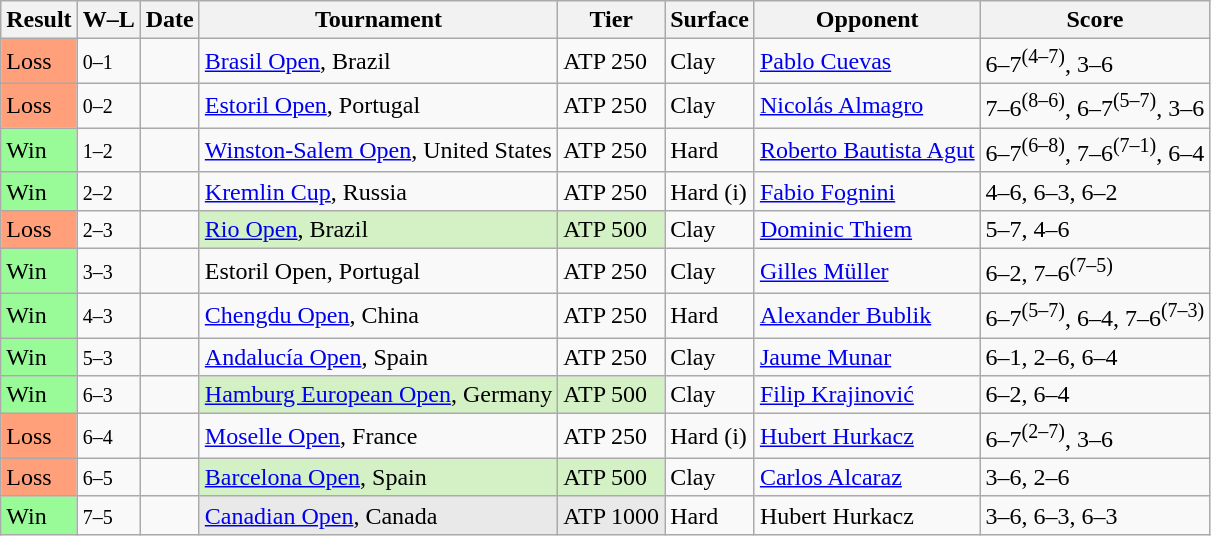<table class="sortable wikitable nowrap">
<tr>
<th>Result</th>
<th class="unsortable">W–L</th>
<th>Date</th>
<th>Tournament</th>
<th>Tier</th>
<th>Surface</th>
<th>Opponent</th>
<th class="unsortable">Score</th>
</tr>
<tr>
<td bgcolor=FFA07A>Loss</td>
<td><small>0–1</small></td>
<td><a href='#'></a></td>
<td><a href='#'>Brasil Open</a>, Brazil</td>
<td>ATP 250</td>
<td>Clay</td>
<td> <a href='#'>Pablo Cuevas</a></td>
<td>6–7<sup>(4–7)</sup>, 3–6</td>
</tr>
<tr>
<td bgcolor=FFA07A>Loss</td>
<td><small>0–2</small></td>
<td><a href='#'></a></td>
<td><a href='#'>Estoril Open</a>, Portugal</td>
<td>ATP 250</td>
<td>Clay</td>
<td> <a href='#'>Nicolás Almagro</a></td>
<td>7–6<sup>(8–6)</sup>, 6–7<sup>(5–7)</sup>, 3–6</td>
</tr>
<tr>
<td bgcolor=98FB98>Win</td>
<td><small>1–2</small></td>
<td><a href='#'></a></td>
<td><a href='#'>Winston-Salem Open</a>, United States</td>
<td>ATP 250</td>
<td>Hard</td>
<td> <a href='#'>Roberto Bautista Agut</a></td>
<td>6–7<sup>(6–8)</sup>, 7–6<sup>(7–1)</sup>, 6–4</td>
</tr>
<tr>
<td bgcolor=98FB98>Win</td>
<td><small>2–2</small></td>
<td><a href='#'></a></td>
<td><a href='#'>Kremlin Cup</a>, Russia</td>
<td>ATP 250</td>
<td>Hard (i)</td>
<td> <a href='#'>Fabio Fognini</a></td>
<td>4–6, 6–3, 6–2</td>
</tr>
<tr>
<td bgcolor=FFA07A>Loss</td>
<td><small>2–3</small></td>
<td><a href='#'></a></td>
<td style="background:#d4f1c5;"><a href='#'>Rio Open</a>, Brazil</td>
<td style="background:#d4f1c5;">ATP 500</td>
<td>Clay</td>
<td> <a href='#'>Dominic Thiem</a></td>
<td>5–7, 4–6</td>
</tr>
<tr>
<td bgcolor=98FB98>Win</td>
<td><small>3–3</small></td>
<td><a href='#'></a></td>
<td>Estoril Open, Portugal</td>
<td>ATP 250</td>
<td>Clay</td>
<td> <a href='#'>Gilles Müller</a></td>
<td>6–2, 7–6<sup>(7–5)</sup></td>
</tr>
<tr>
<td bgcolor=98FB98>Win</td>
<td><small>4–3</small></td>
<td><a href='#'></a></td>
<td><a href='#'>Chengdu Open</a>, China</td>
<td>ATP 250</td>
<td>Hard</td>
<td> <a href='#'>Alexander Bublik</a></td>
<td>6–7<sup>(5–7)</sup>, 6–4, 7–6<sup>(7–3)</sup></td>
</tr>
<tr>
<td bgcolor=98FB98>Win</td>
<td><small>5–3</small></td>
<td><a href='#'></a></td>
<td><a href='#'>Andalucía Open</a>, Spain</td>
<td>ATP 250</td>
<td>Clay</td>
<td> <a href='#'>Jaume Munar</a></td>
<td>6–1, 2–6, 6–4</td>
</tr>
<tr>
<td bgcolor=98FB98>Win</td>
<td><small>6–3</small></td>
<td><a href='#'></a></td>
<td style="background:#d4f1c5;"><a href='#'>Hamburg European Open</a>, Germany</td>
<td style="background:#d4f1c5;">ATP 500</td>
<td>Clay</td>
<td> <a href='#'>Filip Krajinović</a></td>
<td>6–2, 6–4</td>
</tr>
<tr>
<td bgcolor=FFA07A>Loss</td>
<td><small>6–4</small></td>
<td><a href='#'></a></td>
<td><a href='#'>Moselle Open</a>, France</td>
<td>ATP 250</td>
<td>Hard (i)</td>
<td> <a href='#'>Hubert Hurkacz</a></td>
<td>6–7<sup>(2–7)</sup>, 3–6</td>
</tr>
<tr>
<td bgcolor=FFA07A>Loss</td>
<td><small>6–5</small></td>
<td><a href='#'></a></td>
<td style="background:#d4f1c5;"><a href='#'>Barcelona Open</a>, Spain</td>
<td style="background:#d4f1c5;">ATP 500</td>
<td>Clay</td>
<td> <a href='#'>Carlos Alcaraz</a></td>
<td>3–6, 2–6</td>
</tr>
<tr>
<td bgcolor=98FB98>Win</td>
<td><small>7–5</small></td>
<td><a href='#'></a></td>
<td style="background:#e9e9e9;"><a href='#'>Canadian Open</a>, Canada</td>
<td style="background:#e9e9e9;">ATP 1000</td>
<td>Hard</td>
<td> Hubert Hurkacz</td>
<td>3–6, 6–3, 6–3</td>
</tr>
</table>
